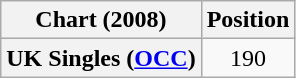<table class="wikitable plainrowheaders">
<tr>
<th>Chart (2008)</th>
<th>Position</th>
</tr>
<tr>
<th scope="row">UK Singles (<a href='#'>OCC</a>)</th>
<td style="text-align:center;">190</td>
</tr>
</table>
